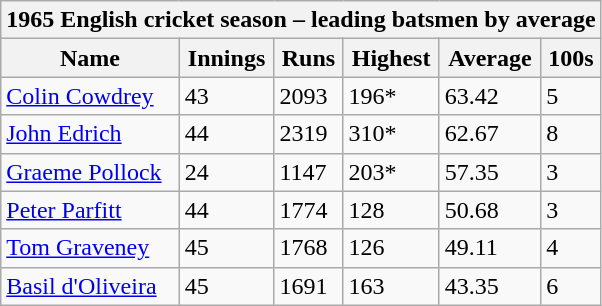<table class="wikitable">
<tr>
<th bgcolor="#efefef" colspan="7">1965 English cricket season – leading batsmen by average</th>
</tr>
<tr bgcolor="#efefef">
<th>Name</th>
<th>Innings</th>
<th>Runs</th>
<th>Highest</th>
<th>Average</th>
<th>100s</th>
</tr>
<tr>
<td><a href='#'>Colin Cowdrey</a></td>
<td>43</td>
<td>2093</td>
<td>196*</td>
<td>63.42</td>
<td>5</td>
</tr>
<tr>
<td><a href='#'>John Edrich</a></td>
<td>44</td>
<td>2319</td>
<td>310*</td>
<td>62.67</td>
<td>8</td>
</tr>
<tr>
<td><a href='#'>Graeme Pollock</a></td>
<td>24</td>
<td>1147</td>
<td>203*</td>
<td>57.35</td>
<td>3</td>
</tr>
<tr>
<td><a href='#'>Peter Parfitt</a></td>
<td>44</td>
<td>1774</td>
<td>128</td>
<td>50.68</td>
<td>3</td>
</tr>
<tr>
<td><a href='#'>Tom Graveney</a></td>
<td>45</td>
<td>1768</td>
<td>126</td>
<td>49.11</td>
<td>4</td>
</tr>
<tr>
<td><a href='#'>Basil d'Oliveira</a></td>
<td>45</td>
<td>1691</td>
<td>163</td>
<td>43.35</td>
<td>6</td>
</tr>
</table>
